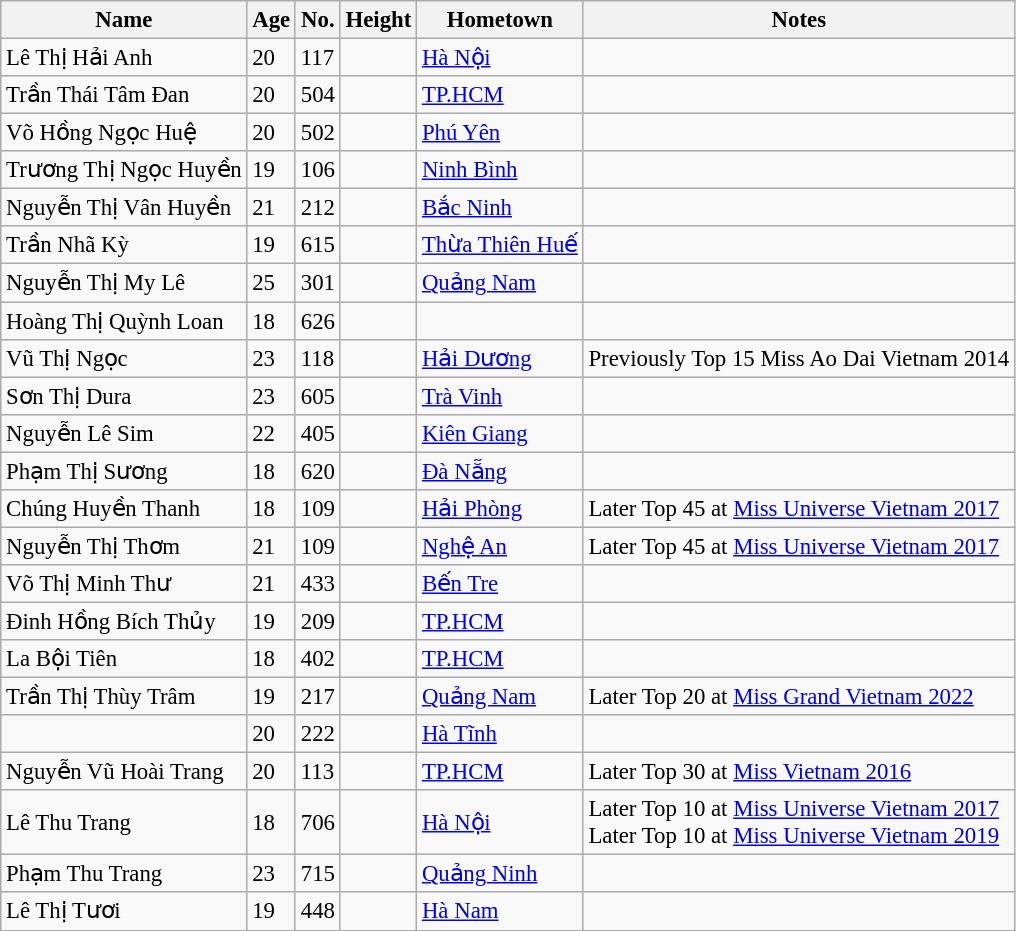<table class="wikitable sortable" style="font-size: 95%;">
<tr>
<th>Name</th>
<th>Age</th>
<th>No.</th>
<th>Height</th>
<th>Hometown</th>
<th>Notes</th>
</tr>
<tr>
<td>Lê Thị Hải Anh</td>
<td>20</td>
<td>117</td>
<td></td>
<td><a href='#'>Hà Nội</a></td>
<td></td>
</tr>
<tr>
<td>Trần Thái Tâm Đan</td>
<td>20</td>
<td>504</td>
<td></td>
<td><a href='#'>TP.HCM</a></td>
</tr>
<tr>
<td>Võ Hồng Ngọc Huệ</td>
<td>20</td>
<td>502</td>
<td></td>
<td><a href='#'>Phú Yên</a></td>
<td></td>
</tr>
<tr>
<td>Trương Thị Ngọc Huyền</td>
<td>19</td>
<td>106</td>
<td></td>
<td><a href='#'>Ninh Bình</a></td>
<td></td>
</tr>
<tr>
<td>Nguyễn Thị Vân Huyền</td>
<td>21</td>
<td>212</td>
<td></td>
<td><a href='#'>Bắc Ninh</a></td>
<td></td>
</tr>
<tr>
<td>Trần Nhã Kỳ</td>
<td>19</td>
<td>615</td>
<td></td>
<td><a href='#'>Thừa Thiên Huế</a></td>
<td></td>
</tr>
<tr>
<td>Nguyễn Thị My Lê</td>
<td>25</td>
<td>301</td>
<td></td>
<td><a href='#'>Quảng Nam</a></td>
<td></td>
</tr>
<tr>
<td>Hoàng Thị Quỳnh Loan</td>
<td>18</td>
<td>626</td>
<td></td>
<td></td>
<td></td>
</tr>
<tr>
<td>Vũ Thị Ngọc</td>
<td>23</td>
<td>118</td>
<td></td>
<td><a href='#'>Hải Dương</a></td>
<td>Previously Top 15 Miss Ao Dai Vietnam 2014</td>
</tr>
<tr>
<td>Sơn Thị Dura</td>
<td>23</td>
<td>605</td>
<td></td>
<td><a href='#'>Trà Vinh</a></td>
<td></td>
</tr>
<tr>
<td>Nguyễn Lê Sim</td>
<td>22</td>
<td>405</td>
<td></td>
<td><a href='#'>Kiên Giang</a></td>
<td></td>
</tr>
<tr>
<td>Phạm Thị Sương</td>
<td>18</td>
<td>620</td>
<td></td>
<td><a href='#'>Đà Nẵng</a></td>
<td></td>
</tr>
<tr>
<td>Chúng Huyền Thanh</td>
<td>18</td>
<td>109</td>
<td></td>
<td><a href='#'>Hải Phòng</a></td>
<td>Later Top 45 at <a href='#'>Miss Universe Vietnam 2017</a></td>
</tr>
<tr>
<td>Nguyễn Thị Thơm</td>
<td>21</td>
<td>109</td>
<td></td>
<td><a href='#'>Nghệ An</a></td>
<td>Later Top 45 at <a href='#'>Miss Universe Vietnam 2017</a></td>
</tr>
<tr>
<td>Võ Thị Minh Thư</td>
<td>21</td>
<td>433</td>
<td></td>
<td><a href='#'>Bến Tre</a></td>
<td></td>
</tr>
<tr>
<td>Đinh Hồng Bích Thủy</td>
<td>19</td>
<td>209</td>
<td></td>
<td><a href='#'>TP.HCM</a></td>
<td></td>
</tr>
<tr>
<td>La Bội Tiên</td>
<td>18</td>
<td>402</td>
<td></td>
<td><a href='#'>TP.HCM</a></td>
<td></td>
</tr>
<tr>
<td>Trần Thị Thùy Trâm</td>
<td>19</td>
<td>217</td>
<td></td>
<td><a href='#'>Quảng Nam</a></td>
<td>Later Top 20 at <a href='#'>Miss Grand Vietnam 2022</a></td>
</tr>
<tr>
<td></td>
<td>20</td>
<td>222</td>
<td></td>
<td><a href='#'>Hà Tĩnh</a></td>
<td></td>
</tr>
<tr>
<td>Nguyễn Vũ Hoài Trang</td>
<td>20</td>
<td>113</td>
<td></td>
<td><a href='#'>TP.HCM</a></td>
<td>Later Top 30 at <a href='#'>Miss Vietnam 2016</a></td>
</tr>
<tr>
<td>Lê Thu Trang</td>
<td>18</td>
<td>706</td>
<td></td>
<td><a href='#'>Hà Nội</a></td>
<td>Later Top 10 at <a href='#'>Miss Universe Vietnam 2017</a><br>Later Top 10 at <a href='#'>Miss Universe Vietnam 2019</a></td>
</tr>
<tr>
<td>Phạm Thu Trang</td>
<td>23</td>
<td>715</td>
<td></td>
<td><a href='#'>Quảng Ninh</a></td>
<td></td>
</tr>
<tr>
<td>Lê Thị Tươi</td>
<td>19</td>
<td>448</td>
<td></td>
<td><a href='#'>Hà Nam</a></td>
<td></td>
</tr>
</table>
